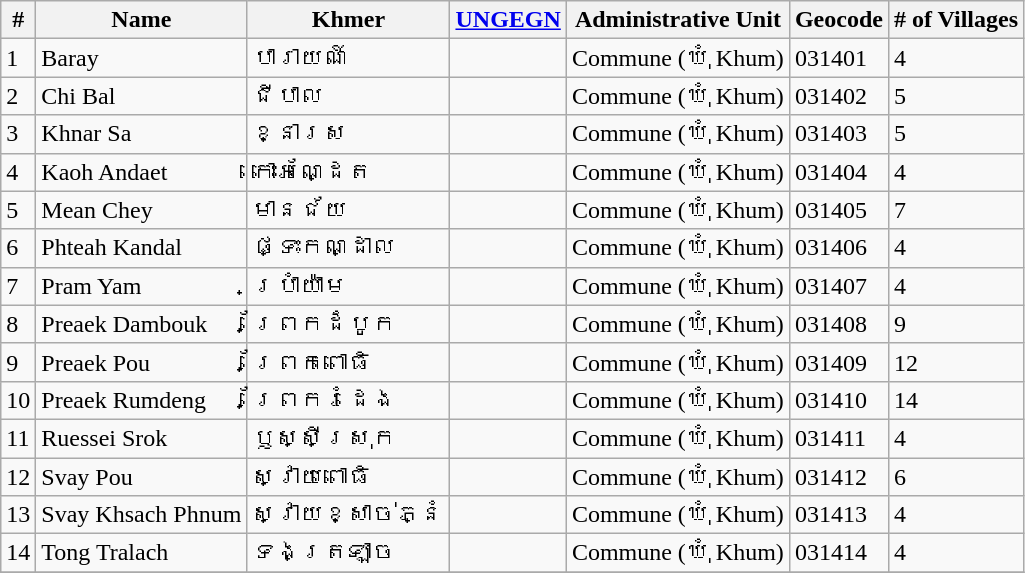<table class="wikitable sortable">
<tr>
<th>#</th>
<th>Name</th>
<th>Khmer</th>
<th><a href='#'>UNGEGN</a></th>
<th>Administrative Unit</th>
<th>Geocode</th>
<th># of Villages</th>
</tr>
<tr>
<td>1</td>
<td>Baray</td>
<td>បារាយណ៍</td>
<td></td>
<td>Commune (ឃុំ Khum)</td>
<td>031401</td>
<td>4</td>
</tr>
<tr>
<td>2</td>
<td>Chi Bal</td>
<td>ជីបាល</td>
<td></td>
<td>Commune (ឃុំ Khum)</td>
<td>031402</td>
<td>5</td>
</tr>
<tr>
<td>3</td>
<td>Khnar Sa</td>
<td>ខ្នារស</td>
<td></td>
<td>Commune (ឃុំ Khum)</td>
<td>031403</td>
<td>5</td>
</tr>
<tr>
<td>4</td>
<td>Kaoh Andaet</td>
<td>កោះអណ្ដែត</td>
<td></td>
<td>Commune (ឃុំ Khum)</td>
<td>031404</td>
<td>4</td>
</tr>
<tr>
<td>5</td>
<td>Mean Chey</td>
<td>មានជ័យ</td>
<td></td>
<td>Commune (ឃុំ Khum)</td>
<td>031405</td>
<td>7</td>
</tr>
<tr>
<td>6</td>
<td>Phteah Kandal</td>
<td>ផ្ទះកណ្ដាល</td>
<td></td>
<td>Commune (ឃុំ Khum)</td>
<td>031406</td>
<td>4</td>
</tr>
<tr>
<td>7</td>
<td>Pram Yam</td>
<td>ប្រាំយ៉ាម</td>
<td></td>
<td>Commune (ឃុំ Khum)</td>
<td>031407</td>
<td>4</td>
</tr>
<tr>
<td>8</td>
<td>Preaek Dambouk</td>
<td>ព្រែកដំបូក</td>
<td></td>
<td>Commune (ឃុំ Khum)</td>
<td>031408</td>
<td>9</td>
</tr>
<tr>
<td>9</td>
<td>Preaek Pou</td>
<td>ព្រែកពោធិ</td>
<td></td>
<td>Commune (ឃុំ Khum)</td>
<td>031409</td>
<td>12</td>
</tr>
<tr>
<td>10</td>
<td>Preaek Rumdeng</td>
<td>ព្រែករំដេង</td>
<td></td>
<td>Commune (ឃុំ Khum)</td>
<td>031410</td>
<td>14</td>
</tr>
<tr>
<td>11</td>
<td>Ruessei Srok</td>
<td>ឫស្សីស្រុក</td>
<td></td>
<td>Commune (ឃុំ Khum)</td>
<td>031411</td>
<td>4</td>
</tr>
<tr>
<td>12</td>
<td>Svay Pou</td>
<td>ស្វាយពោធិ</td>
<td></td>
<td>Commune (ឃុំ Khum)</td>
<td>031412</td>
<td>6</td>
</tr>
<tr>
<td>13</td>
<td>Svay Khsach Phnum</td>
<td>ស្វាយខ្សាច់ភ្នំ</td>
<td></td>
<td>Commune (ឃុំ Khum)</td>
<td>031413</td>
<td>4</td>
</tr>
<tr>
<td>14</td>
<td>Tong Tralach</td>
<td>ទងត្រឡាច</td>
<td></td>
<td>Commune (ឃុំ Khum)</td>
<td>031414</td>
<td>4</td>
</tr>
<tr>
</tr>
</table>
